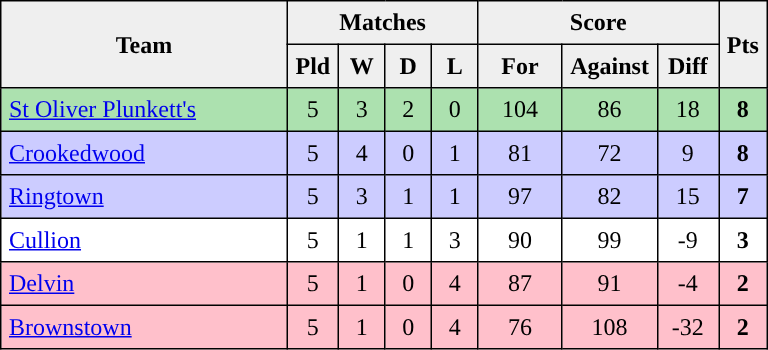<table style="border-collapse:collapse" border="1" cellspacing="0" cellpadding="5">
<tr align="center" bgcolor="#efefef">
<th rowspan="2" width="180">Team</th>
<th colspan="4">Matches</th>
<th colspan="3">Score</th>
<th rowspan=2width=20>Pts</th>
</tr>
<tr align="center" bgcolor="#efefef">
<th width="20">Pld</th>
<th width="20">W</th>
<th width="20">D</th>
<th width="20">L</th>
<th width="45">For</th>
<th width="45">Against</th>
<th width="30">Diff</th>
</tr>
<tr align="center" style="background:#ACE1AF;">
<td style="text-align:left;"> <a href='#'>St Oliver Plunkett's</a></td>
<td>5</td>
<td>3</td>
<td>2</td>
<td>0</td>
<td>104</td>
<td>86</td>
<td>18</td>
<td><strong>8</strong></td>
</tr>
<tr align="center" style="background:#ccccff;">
<td style="text-align:left;"> <a href='#'>Crookedwood</a></td>
<td>5</td>
<td>4</td>
<td>0</td>
<td>1</td>
<td>81</td>
<td>72</td>
<td>9</td>
<td><strong>8</strong></td>
</tr>
<tr align="center" style="background:#ccccff;">
<td style="text-align:left;"> <a href='#'>Ringtown</a></td>
<td>5</td>
<td>3</td>
<td>1</td>
<td>1</td>
<td>97</td>
<td>82</td>
<td>15</td>
<td><strong>7</strong></td>
</tr>
<tr align="center">
<td style="text-align:left;"> <a href='#'>Cullion</a></td>
<td>5</td>
<td>1</td>
<td>1</td>
<td>3</td>
<td>90</td>
<td>99</td>
<td>-9</td>
<td><strong>3</strong></td>
</tr>
<tr align="center" style="background:#FFC0CB;">
<td style="text-align:left;"> <a href='#'>Delvin</a></td>
<td>5</td>
<td>1</td>
<td>0</td>
<td>4</td>
<td>87</td>
<td>91</td>
<td>-4</td>
<td><strong>2</strong></td>
</tr>
<tr align="center" style="background:#FFC0CB;">
<td style="text-align:left;"> <a href='#'>Brownstown</a></td>
<td>5</td>
<td>1</td>
<td>0</td>
<td>4</td>
<td>76</td>
<td>108</td>
<td>-32</td>
<td><strong>2</strong></td>
</tr>
</table>
